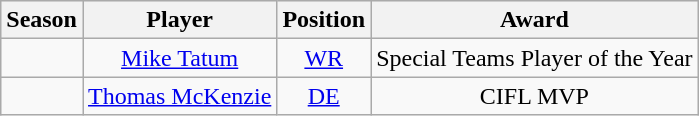<table class="wikitable" style="text-align:center">
<tr bgcolor="#efefef">
<th>Season</th>
<th>Player</th>
<th>Position</th>
<th>Award</th>
</tr>
<tr>
<td></td>
<td><a href='#'>Mike Tatum</a></td>
<td><a href='#'>WR</a></td>
<td>Special Teams Player of the Year</td>
</tr>
<tr>
<td></td>
<td><a href='#'>Thomas McKenzie</a></td>
<td><a href='#'>DE</a></td>
<td>CIFL MVP</td>
</tr>
</table>
